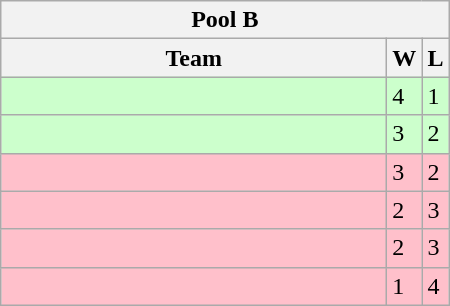<table class="wikitable">
<tr>
<th colspan="3">Pool B</th>
</tr>
<tr>
<th width="250">Team</th>
<th>W</th>
<th>L</th>
</tr>
<tr style="background:#ccffcc">
<td></td>
<td>4</td>
<td>1</td>
</tr>
<tr style="background:#ccffcc">
<td></td>
<td>3</td>
<td>2</td>
</tr>
<tr style="background:PINK">
<td></td>
<td>3</td>
<td>2</td>
</tr>
<tr style="background:PINK">
<td></td>
<td>2</td>
<td>3</td>
</tr>
<tr style="background:PINK">
<td></td>
<td>2</td>
<td>3</td>
</tr>
<tr style="background:PINK">
<td></td>
<td>1</td>
<td>4</td>
</tr>
</table>
